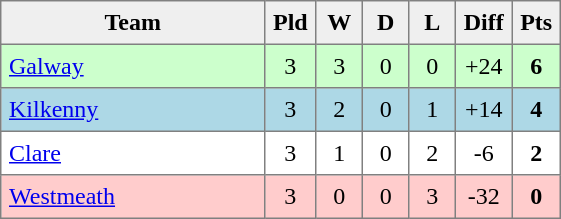<table style=border-collapse:collapse border=1 cellspacing=0 cellpadding=5>
<tr align=center bgcolor=#efefef>
<th width=165>Team</th>
<th width=20>Pld</th>
<th width=20>W</th>
<th width=20>D</th>
<th width=20>L</th>
<th width=20>Diff</th>
<th width=20>Pts</th>
</tr>
<tr align=center style="background:#cfc;">
<td style="text-align:left;"> <a href='#'>Galway</a></td>
<td>3</td>
<td>3</td>
<td>0</td>
<td>0</td>
<td>+24</td>
<td><strong>6</strong></td>
</tr>
<tr align=center style="background:#ADD8E6;">
<td style="text-align:left;"> <a href='#'>Kilkenny</a></td>
<td>3</td>
<td>2</td>
<td>0</td>
<td>1</td>
<td>+14</td>
<td><strong>4</strong></td>
</tr>
<tr align=center>
<td style="text-align:left;"> <a href='#'>Clare</a></td>
<td>3</td>
<td>1</td>
<td>0</td>
<td>2</td>
<td>-6</td>
<td><strong>2</strong></td>
</tr>
<tr align=center style="background:#fcc;">
<td style="text-align:left;"> <a href='#'>Westmeath</a></td>
<td>3</td>
<td>0</td>
<td>0</td>
<td>3</td>
<td>-32</td>
<td><strong>0</strong></td>
</tr>
</table>
